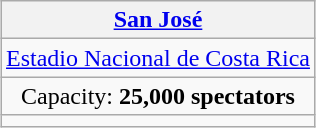<table class="wikitable" style="text-align:center;margin:auto;">
<tr>
<th><a href='#'>San José</a></th>
</tr>
<tr>
<td><a href='#'>Estadio Nacional de Costa Rica</a></td>
</tr>
<tr>
<td>Capacity: <strong>25,000 spectators</strong></td>
</tr>
<tr>
<td></td>
</tr>
</table>
